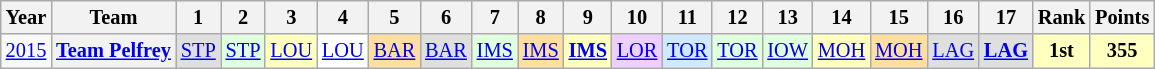<table class="wikitable" style="text-align:center; font-size:85%">
<tr>
<th>Year</th>
<th>Team</th>
<th>1</th>
<th>2</th>
<th>3</th>
<th>4</th>
<th>5</th>
<th>6</th>
<th>7</th>
<th>8</th>
<th>9</th>
<th>10</th>
<th>11</th>
<th>12</th>
<th>13</th>
<th>14</th>
<th>15</th>
<th>16</th>
<th>17</th>
<th>Rank</th>
<th>Points</th>
</tr>
<tr>
<td><a href='#'>2015</a></td>
<th nowrap><a href='#'>Team Pelfrey</a></th>
<td style="background:#DFDFDF;"><a href='#'>STP</a><br></td>
<td style="background:#DFFFDF;"><a href='#'>STP</a><br></td>
<td style="background:#FFFFBF;"><a href='#'>LOU</a><br></td>
<td style="background:#FFFFFF;"><a href='#'>LOU</a><br></td>
<td style="background:#FFDF9F;"><a href='#'>BAR</a><br></td>
<td style="background:#DFDFDF;"><a href='#'>BAR</a><br></td>
<td style="background:#DFFFDF;"><a href='#'>IMS</a><br></td>
<td style="background:#FFDF9F;"><a href='#'>IMS</a><br></td>
<td style="background:#FFFFBF;"><strong><a href='#'>IMS</a></strong><br></td>
<td style="background:#EFCFFF;"><a href='#'>LOR</a><br></td>
<td style="background:#CFEAFF;"><a href='#'>TOR</a><br></td>
<td style="background:#DFFFDF;"><a href='#'>TOR</a><br></td>
<td style="background:#DFFFDF;"><a href='#'>IOW</a><br></td>
<td style="background:#FFFFBF;"><a href='#'>MOH</a><br></td>
<td style="background:#FFDF9F;"><a href='#'>MOH</a><br></td>
<td style="background:#DFDFDF;"><a href='#'>LAG</a><br></td>
<td style="background:#DFDFDF;"><strong><a href='#'>LAG</a></strong><br></td>
<th style="background:#FFFFBF;">1st</th>
<th style="background:#FFFFBF;">355</th>
</tr>
</table>
